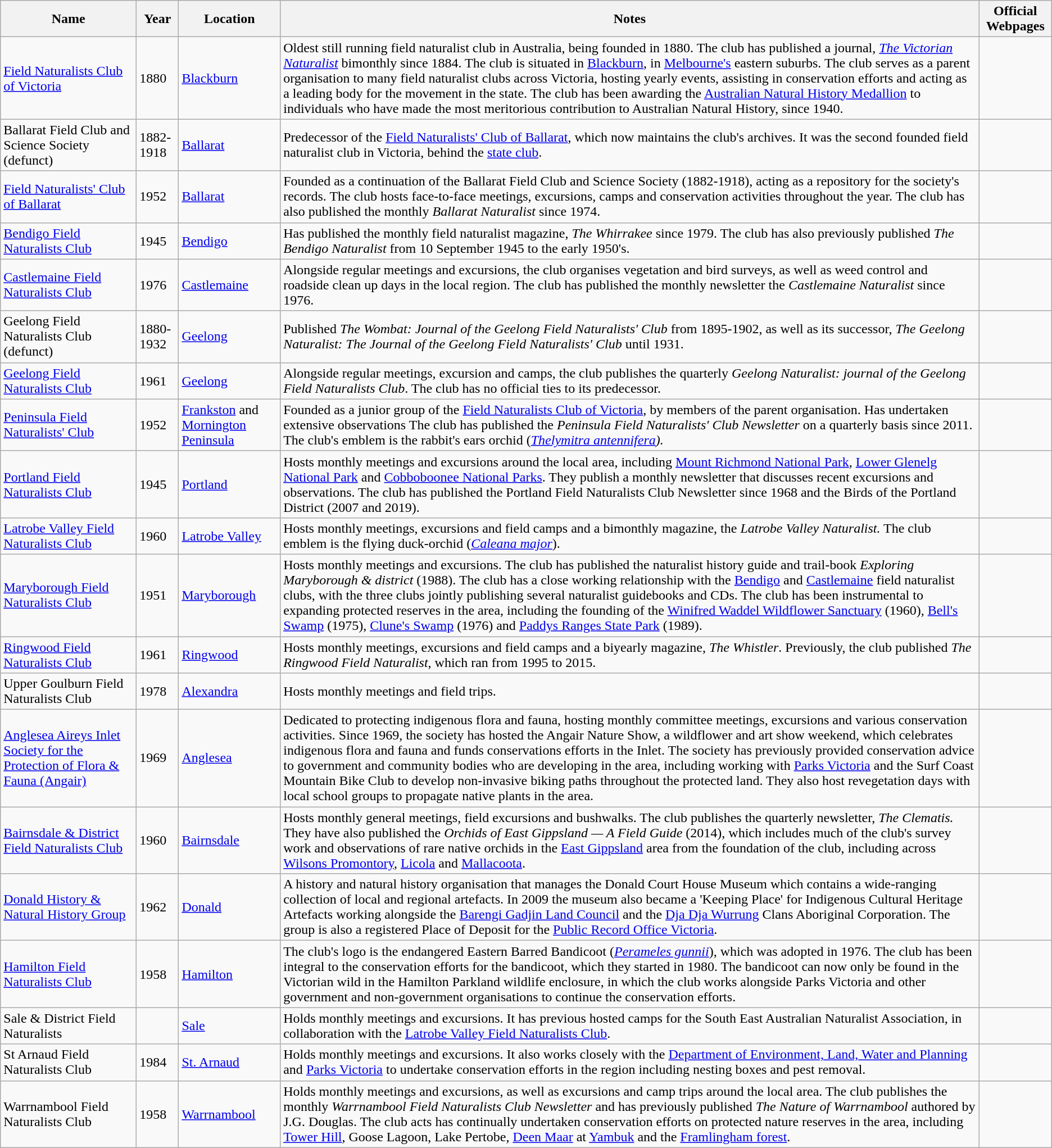<table class="wikitable sortable">
<tr>
<th>Name</th>
<th>Year</th>
<th>Location</th>
<th>Notes</th>
<th>Official Webpages</th>
</tr>
<tr>
<td><a href='#'>Field Naturalists Club of Victoria</a></td>
<td>1880</td>
<td><a href='#'>Blackburn</a></td>
<td>Oldest still running field naturalist club in Australia, being founded in 1880. The club has published a journal, <em><a href='#'>The Victorian Naturalist</a></em> bimonthly since 1884. The club is situated in <a href='#'>Blackburn</a>, in <a href='#'>Melbourne's</a> eastern suburbs. The club serves as a parent organisation to many field naturalist clubs across Victoria, hosting yearly events, assisting in conservation efforts and acting as a leading body for the movement in the state. The club has been awarding the <a href='#'>Australian Natural History Medallion</a> to individuals who have made the most meritorious contribution to Australian Natural History, since 1940.</td>
<td><br><em></em></td>
</tr>
<tr>
<td>Ballarat Field Club and Science Society (defunct)</td>
<td>1882-1918</td>
<td><a href='#'>Ballarat</a></td>
<td>Predecessor of the <a href='#'>Field Naturalists' Club of Ballarat</a>, which now maintains the club's archives. It was the second founded field naturalist club in Victoria, behind the <a href='#'>state club</a>.</td>
<td></td>
</tr>
<tr>
<td><a href='#'>Field Naturalists' Club of Ballarat</a></td>
<td>1952</td>
<td><a href='#'>Ballarat</a></td>
<td>Founded as a continuation of the Ballarat Field Club and Science Society (1882-1918), acting as a repository for the society's records. The club hosts face-to-face meetings, excursions, camps and conservation activities throughout the year. The club has also published the monthly <em>Ballarat Naturalist</em>  since 1974.</td>
<td><br><em></em></td>
</tr>
<tr>
<td><a href='#'>Bendigo Field Naturalists Club</a></td>
<td>1945</td>
<td><a href='#'>Bendigo</a></td>
<td>Has published the monthly field naturalist magazine, <em>The Whirrakee</em> since 1979. The club has also previously published <em>The Bendigo Naturalist</em> from 10 September 1945 to the early 1950's.</td>
<td></td>
</tr>
<tr>
<td><a href='#'>Castlemaine Field Naturalists Club</a></td>
<td>1976</td>
<td><a href='#'>Castlemaine</a></td>
<td>Alongside regular meetings and excursions, the club organises vegetation and bird surveys, as well as weed control and roadside clean up days in the local region. The club has published the monthly newsletter the <em>Castlemaine Naturalist</em> since 1976.</td>
<td><br><em></em></td>
</tr>
<tr>
<td>Geelong Field Naturalists Club (defunct)</td>
<td>1880-1932</td>
<td><a href='#'>Geelong</a></td>
<td>Published <em>The Wombat: Journal of the Geelong Field Naturalists' Club</em> from 1895-1902, as well as its successor, <em>The Geelong Naturalist: The Journal of the Geelong Field Naturalists' Club</em> until 1931.</td>
<td><em></em><br><em></em></td>
</tr>
<tr>
<td><a href='#'>Geelong Field Naturalists Club</a></td>
<td>1961</td>
<td><a href='#'>Geelong</a></td>
<td>Alongside regular meetings, excursion and camps, the club publishes the quarterly <em>Geelong Naturalist: journal of the Geelong Field Naturalists Club</em>. The club has no official ties to its predecessor.</td>
<td><br></td>
</tr>
<tr>
<td><a href='#'>Peninsula Field Naturalists' Club</a></td>
<td>1952</td>
<td><a href='#'>Frankston</a> and <a href='#'>Mornington Peninsula</a></td>
<td>Founded as a junior group of the <a href='#'>Field Naturalists Club of Victoria</a>, by members of the parent organisation. Has undertaken extensive observations The club has published the <em>Peninsula Field Naturalists' Club Newsletter</em> on a quarterly basis since 2011. The club's emblem  is the rabbit's ears orchid (<em><a href='#'>Thelymitra antennifera</a>).</em></td>
<td><br><em></em></td>
</tr>
<tr>
<td><a href='#'>Portland Field Naturalists Club</a></td>
<td>1945</td>
<td><a href='#'>Portland</a></td>
<td>Hosts monthly meetings and excursions around the local area, including <a href='#'>Mount Richmond National Park</a>, <a href='#'>Lower Glenelg National Park</a> and <a href='#'>Cobboboonee National Parks</a>. They publish a monthly newsletter that discusses recent excursions and observations. The club has published the Portland Field Naturalists Club Newsletter since 1968 and the Birds of the Portland District (2007 and 2019).</td>
<td><br></td>
</tr>
<tr>
<td><a href='#'>Latrobe Valley Field Naturalists Club</a></td>
<td>1960</td>
<td><a href='#'>Latrobe Valley</a></td>
<td>Hosts monthly meetings, excursions and field camps and a bimonthly magazine, the <em>Latrobe Valley Naturalist.</em> The club emblem is the flying duck-orchid (<em><a href='#'>Caleana major</a></em>).</td>
<td></td>
</tr>
<tr>
<td><a href='#'>Maryborough Field Naturalists Club</a></td>
<td>1951</td>
<td><a href='#'>Maryborough</a></td>
<td>Hosts monthly meetings and excursions. The club has published the naturalist history guide and trail-book <em>Exploring Maryborough & district</em> (1988). The club has a close working relationship with the <a href='#'>Bendigo</a> and <a href='#'>Castlemaine</a> field naturalist clubs, with the three clubs jointly publishing several naturalist guidebooks and CDs. The club has been instrumental to expanding protected reserves in the area, including the founding of the <a href='#'>Winifred Waddel Wildflower Sanctuary</a> (1960), <a href='#'>Bell's Swamp</a> (1975), <a href='#'>Clune's Swamp</a> (1976) and <a href='#'>Paddys Ranges State Park</a> (1989).</td>
<td></td>
</tr>
<tr>
<td><a href='#'>Ringwood Field Naturalists Club</a></td>
<td>1961</td>
<td><a href='#'>Ringwood</a></td>
<td>Hosts monthly meetings, excursions and field camps and a biyearly magazine, <em>The Whistler</em>. Previously, the club published <em>The Ringwood Field Naturalist</em>, which ran from 1995 to 2015.</td>
<td></td>
</tr>
<tr>
<td>Upper Goulburn Field Naturalists Club</td>
<td>1978</td>
<td><a href='#'>Alexandra</a></td>
<td>Hosts monthly meetings and field trips.</td>
<td></td>
</tr>
<tr>
<td><a href='#'>Anglesea Aireys Inlet Society for the Protection of Flora & Fauna (Angair)</a></td>
<td>1969</td>
<td><a href='#'>Anglesea</a></td>
<td>Dedicated to protecting indigenous flora and fauna, hosting monthly committee meetings, excursions and various conservation activities. Since 1969, the society has hosted the Angair Nature Show, a wildflower and art show weekend, which celebrates indigenous flora and fauna and funds conservations efforts in the Inlet. The society has previously provided conservation advice to government and community bodies who are developing in the area, including working with <a href='#'>Parks Victoria</a> and the Surf Coast Mountain Bike Club to develop non-invasive biking paths throughout the protected land. They also host revegetation days with local school groups to propagate native plants in the area.</td>
<td></td>
</tr>
<tr>
<td><a href='#'>Bairnsdale & District Field Naturalists Club</a></td>
<td>1960</td>
<td><a href='#'>Bairnsdale</a></td>
<td>Hosts monthly general meetings, field excursions and bushwalks. The club publishes the quarterly newsletter, <em>The Clematis.</em> They have also published the <em>Orchids of East Gippsland — A Field Guide</em> (2014), which includes much of the club's survey work and observations of rare native orchids in the <a href='#'>East Gippsland</a> area from the foundation of the club, including across <a href='#'>Wilsons Promontory</a>, <a href='#'>Licola</a> and <a href='#'>Mallacoota</a>.</td>
<td></td>
</tr>
<tr>
<td><a href='#'>Donald History & Natural History Group</a></td>
<td>1962</td>
<td><a href='#'>Donald</a></td>
<td>A history and natural history organisation that manages the Donald Court House Museum which contains a wide-ranging collection of local and regional artefacts. In 2009 the museum also became a 'Keeping Place' for Indigenous Cultural Heritage Artefacts working alongside the <a href='#'>Barengi Gadjin Land Council</a> and the <a href='#'>Dja Dja Wurrung</a> Clans Aboriginal Corporation. The group is also a registered Place of Deposit for the <a href='#'>Public Record Office Victoria</a>.</td>
<td><br></td>
</tr>
<tr>
<td><a href='#'>Hamilton Field Naturalists Club</a></td>
<td>1958</td>
<td><a href='#'>Hamilton</a></td>
<td>The club's logo is the endangered Eastern Barred Bandicoot (<em><a href='#'>Perameles gunnii</a></em>), which was adopted in 1976. The club has been integral to the conservation efforts for the bandicoot, which they started in 1980. The bandicoot can now only be found in the Victorian wild in the Hamilton Parkland wildlife enclosure, in which the club works alongside Parks Victoria and other government and non-government organisations to continue the conservation efforts.</td>
<td></td>
</tr>
<tr>
<td>Sale & District Field Naturalists</td>
<td></td>
<td><a href='#'>Sale</a></td>
<td>Holds monthly meetings and excursions. It has previous hosted camps for the South East Australian Naturalist Association, in collaboration with the <a href='#'>Latrobe Valley Field Naturalists Club</a>.</td>
<td></td>
</tr>
<tr>
<td>St Arnaud Field Naturalists Club</td>
<td>1984</td>
<td><a href='#'>St. Arnaud</a></td>
<td>Holds monthly meetings and excursions. It also works closely with the <a href='#'>Department of Environment, Land, Water and Planning</a> and <a href='#'>Parks Victoria</a> to undertake conservation efforts in the region including nesting boxes and pest removal.</td>
<td></td>
</tr>
<tr>
<td>Warrnambool Field Naturalists Club</td>
<td>1958</td>
<td><a href='#'>Warrnambool</a></td>
<td>Holds monthly meetings and excursions, as well as excursions and camp trips around the local area. The club publishes the monthly <em>Warrnambool Field Naturalists Club Newsletter</em> and has previously published <em>The Nature of Warrnambool</em> authored by J.G. Douglas. The club acts has continually undertaken conservation efforts on protected nature reserves in the area, including <a href='#'>Tower Hill</a>, Goose Lagoon, Lake Pertobe, <a href='#'>Deen Maar</a> at <a href='#'>Yambuk</a> and the <a href='#'>Framlingham forest</a>.</td>
<td><br></td>
</tr>
</table>
